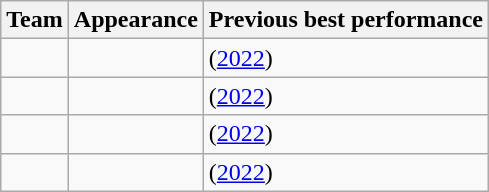<table class="wikitable sortable">
<tr>
<th>Team</th>
<th data-sort-type="number">Appearance</th>
<th>Previous best performance</th>
</tr>
<tr>
<td></td>
<td style="text-align:center"></td>
<td> (<a href='#'>2022</a>)</td>
</tr>
<tr>
<td></td>
<td style="text-align:center"></td>
<td> (<a href='#'>2022</a>)</td>
</tr>
<tr>
<td></td>
<td style="text-align:center"></td>
<td> (<a href='#'>2022</a>)</td>
</tr>
<tr>
<td></td>
<td style="text-align:center"></td>
<td> (<a href='#'>2022</a>)</td>
</tr>
</table>
